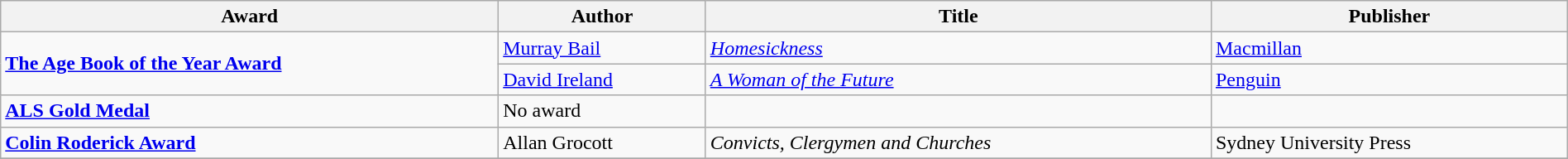<table class="wikitable" width=100%>
<tr>
<th>Award</th>
<th>Author</th>
<th>Title</th>
<th>Publisher</th>
</tr>
<tr>
<td rowspan=2><strong><a href='#'>The Age Book of the Year Award</a></strong></td>
<td><a href='#'>Murray Bail</a></td>
<td><em><a href='#'>Homesickness</a></em></td>
<td><a href='#'>Macmillan</a></td>
</tr>
<tr>
<td><a href='#'>David Ireland</a></td>
<td><em><a href='#'>A Woman of the Future</a></em></td>
<td><a href='#'>Penguin</a></td>
</tr>
<tr>
<td><strong><a href='#'>ALS Gold Medal</a></strong></td>
<td>No award</td>
<td></td>
<td></td>
</tr>
<tr>
<td><strong><a href='#'>Colin Roderick Award</a></strong></td>
<td>Allan Grocott</td>
<td><em>Convicts, Clergymen and Churches</em></td>
<td>Sydney University Press</td>
</tr>
<tr>
</tr>
</table>
